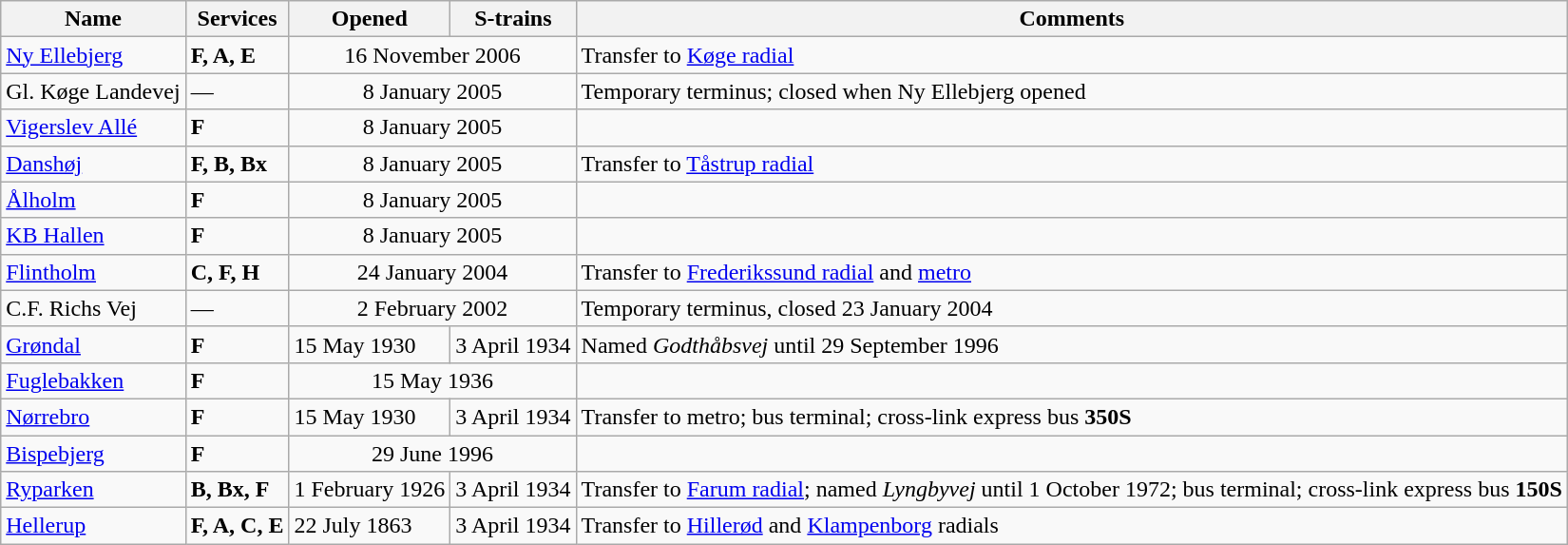<table class="wikitable">
<tr align=center>
<th>Name</th>
<th>Services</th>
<th>Opened</th>
<th>S-trains</th>
<th>Comments</th>
</tr>
<tr>
<td><a href='#'>Ny Ellebjerg</a></td>
<td><strong>F, A, E</strong></td>
<td align=center colspan=2>16 November 2006</td>
<td>Transfer to <a href='#'>Køge radial</a></td>
</tr>
<tr>
<td>Gl. Køge Landevej</td>
<td>—</td>
<td align=center colspan=2>8 January 2005</td>
<td>Temporary terminus; closed when Ny Ellebjerg opened</td>
</tr>
<tr>
<td><a href='#'>Vigerslev Allé</a></td>
<td><strong>F</strong></td>
<td align=center colspan=2>8 January 2005</td>
<td></td>
</tr>
<tr>
<td><a href='#'>Danshøj</a></td>
<td><strong>F, B, Bx</strong></td>
<td align=center colspan=2>8 January 2005</td>
<td>Transfer to <a href='#'>Tåstrup radial</a></td>
</tr>
<tr>
<td><a href='#'>Ålholm</a></td>
<td><strong>F</strong></td>
<td align=center colspan=2>8 January 2005</td>
<td></td>
</tr>
<tr>
<td><a href='#'>KB Hallen</a></td>
<td><strong>F</strong></td>
<td align=center colspan=2>8 January 2005</td>
<td></td>
</tr>
<tr>
<td><a href='#'>Flintholm</a></td>
<td><strong>C, F, H</strong></td>
<td align=center colspan=2>24 January 2004</td>
<td>Transfer to <a href='#'>Frederikssund radial</a> and <a href='#'>metro</a></td>
</tr>
<tr>
<td>C.F. Richs Vej</td>
<td>—</td>
<td align=center colspan=2>2 February 2002</td>
<td>Temporary terminus, closed 23 January 2004</td>
</tr>
<tr>
<td><a href='#'>Grøndal</a></td>
<td><strong>F</strong></td>
<td>15 May 1930</td>
<td>3 April 1934</td>
<td>Named <em>Godthåbsvej</em> until 29 September 1996</td>
</tr>
<tr>
<td><a href='#'>Fuglebakken</a></td>
<td><strong>F</strong></td>
<td align=center colspan=2>15 May 1936</td>
<td></td>
</tr>
<tr>
<td><a href='#'>Nørrebro</a></td>
<td><strong>F</strong></td>
<td>15 May 1930</td>
<td>3 April 1934</td>
<td>Transfer to metro; bus terminal; cross-link express bus <strong>350S</strong></td>
</tr>
<tr>
<td><a href='#'>Bispebjerg</a></td>
<td><strong>F</strong></td>
<td align=center colspan=2>29 June 1996</td>
<td></td>
</tr>
<tr>
<td><a href='#'>Ryparken</a></td>
<td><strong>B, Bx, F</strong></td>
<td>1 February 1926</td>
<td>3 April 1934</td>
<td>Transfer to <a href='#'>Farum radial</a>; named <em>Lyngbyvej</em> until 1 October 1972; bus terminal; cross-link express bus <strong>150S</strong></td>
</tr>
<tr>
<td><a href='#'>Hellerup</a></td>
<td><strong>F, A, C, E</strong></td>
<td>22 July 1863</td>
<td>3 April 1934</td>
<td>Transfer to <a href='#'>Hillerød</a> and <a href='#'>Klampenborg</a> radials</td>
</tr>
</table>
